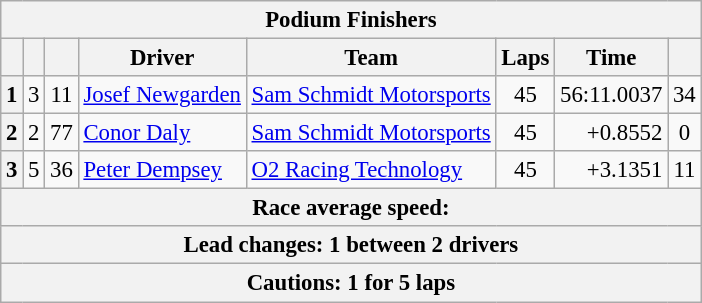<table class="wikitable" style="font-size:95%;">
<tr>
<th colspan=9>Podium Finishers</th>
</tr>
<tr>
<th></th>
<th></th>
<th></th>
<th>Driver</th>
<th>Team</th>
<th>Laps</th>
<th>Time</th>
<th></th>
</tr>
<tr>
<th>1</th>
<td align=center>3</td>
<td align=center>11</td>
<td> <a href='#'>Josef Newgarden</a></td>
<td><a href='#'>Sam Schmidt Motorsports</a></td>
<td align=center>45</td>
<td align=right>56:11.0037</td>
<td align=center>34</td>
</tr>
<tr>
<th>2</th>
<td align=center>2</td>
<td align=center>77</td>
<td> <a href='#'>Conor Daly</a></td>
<td><a href='#'>Sam Schmidt Motorsports</a></td>
<td align=center>45</td>
<td align=right>+0.8552</td>
<td align=center>0</td>
</tr>
<tr>
<th>3</th>
<td align=center>5</td>
<td align=center>36</td>
<td> <a href='#'>Peter Dempsey</a></td>
<td><a href='#'>O2 Racing Technology</a></td>
<td align=center>45</td>
<td align=right>+3.1351</td>
<td align=center>11</td>
</tr>
<tr>
<th colspan=9>Race average speed: </th>
</tr>
<tr>
<th colspan=9>Lead changes: 1 between 2 drivers</th>
</tr>
<tr>
<th colspan=9>Cautions: 1 for 5 laps</th>
</tr>
</table>
